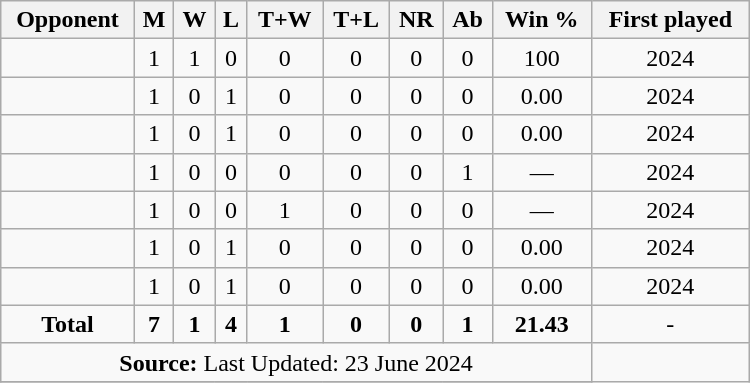<table class="wikitable" style="text-align: center; width: 500px;">
<tr>
<th>Opponent</th>
<th>M</th>
<th>W</th>
<th>L</th>
<th>T+W</th>
<th>T+L</th>
<th>NR</th>
<th>Ab</th>
<th>Win %</th>
<th>First played</th>
</tr>
<tr>
<td align="left"></td>
<td>1</td>
<td>1</td>
<td>0</td>
<td>0</td>
<td>0</td>
<td>0</td>
<td>0</td>
<td>100</td>
<td>2024</td>
</tr>
<tr>
<td align="left"></td>
<td>1</td>
<td>0</td>
<td>1</td>
<td>0</td>
<td>0</td>
<td>0</td>
<td>0</td>
<td>0.00</td>
<td>2024</td>
</tr>
<tr>
<td align="left"></td>
<td>1</td>
<td>0</td>
<td>1</td>
<td>0</td>
<td>0</td>
<td>0</td>
<td>0</td>
<td>0.00</td>
<td>2024</td>
</tr>
<tr>
<td align="left"></td>
<td>1</td>
<td>0</td>
<td>0</td>
<td>0</td>
<td>0</td>
<td>0</td>
<td>1</td>
<td>—</td>
<td>2024</td>
</tr>
<tr>
<td align="left"></td>
<td>1</td>
<td>0</td>
<td>0</td>
<td>1</td>
<td>0</td>
<td>0</td>
<td>0</td>
<td>—</td>
<td>2024</td>
</tr>
<tr>
<td align="left"></td>
<td>1</td>
<td>0</td>
<td>1</td>
<td>0</td>
<td>0</td>
<td>0</td>
<td>0</td>
<td>0.00</td>
<td>2024</td>
</tr>
<tr>
<td align="left"></td>
<td>1</td>
<td>0</td>
<td>1</td>
<td>0</td>
<td>0</td>
<td>0</td>
<td>0</td>
<td>0.00</td>
<td>2024</td>
</tr>
<tr>
<td><strong>Total</strong></td>
<td><strong>7</strong></td>
<td><strong>1</strong></td>
<td><strong>4</strong></td>
<td><strong>1</strong></td>
<td><strong>0</strong></td>
<td><strong>0</strong></td>
<td><strong>1</strong></td>
<td><strong>21.43</strong></td>
<td>-</td>
</tr>
<tr>
<td colspan="9"><strong>Source:</strong> Last Updated: 23 June 2024</td>
</tr>
<tr>
</tr>
</table>
